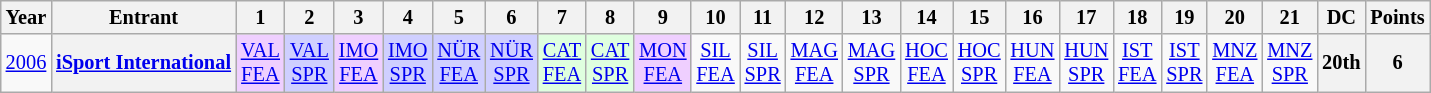<table class="wikitable" style="text-align:center; font-size:85%">
<tr>
<th>Year</th>
<th>Entrant</th>
<th>1</th>
<th>2</th>
<th>3</th>
<th>4</th>
<th>5</th>
<th>6</th>
<th>7</th>
<th>8</th>
<th>9</th>
<th>10</th>
<th>11</th>
<th>12</th>
<th>13</th>
<th>14</th>
<th>15</th>
<th>16</th>
<th>17</th>
<th>18</th>
<th>19</th>
<th>20</th>
<th>21</th>
<th>DC</th>
<th>Points</th>
</tr>
<tr>
<td><a href='#'>2006</a></td>
<th nowrap><a href='#'>iSport International</a></th>
<td style="background:#EFCFFF;"><a href='#'>VAL<br>FEA</a><br></td>
<td style="background:#CFCFFF;"><a href='#'>VAL<br>SPR</a><br></td>
<td style="background:#EFCFFF;"><a href='#'>IMO<br>FEA</a><br></td>
<td style="background:#CFCFFF;"><a href='#'>IMO<br>SPR</a><br></td>
<td style="background:#CFCFFF;"><a href='#'>NÜR<br>FEA</a><br></td>
<td style="background:#CFCFFF;"><a href='#'>NÜR<br>SPR</a><br></td>
<td style="background:#DFFFDF;"><a href='#'>CAT<br>FEA</a><br></td>
<td style="background:#DFFFDF;"><a href='#'>CAT<br>SPR</a><br></td>
<td style="background:#EFCFFF;"><a href='#'>MON<br>FEA</a><br></td>
<td><a href='#'>SIL<br>FEA</a></td>
<td><a href='#'>SIL<br>SPR</a></td>
<td><a href='#'>MAG<br>FEA</a></td>
<td><a href='#'>MAG<br>SPR</a></td>
<td><a href='#'>HOC<br>FEA</a></td>
<td><a href='#'>HOC<br>SPR</a></td>
<td><a href='#'>HUN<br>FEA</a></td>
<td><a href='#'>HUN<br>SPR</a></td>
<td><a href='#'>IST<br>FEA</a></td>
<td><a href='#'>IST<br>SPR</a></td>
<td><a href='#'>MNZ<br>FEA</a></td>
<td><a href='#'>MNZ<br>SPR</a></td>
<th>20th</th>
<th>6</th>
</tr>
</table>
